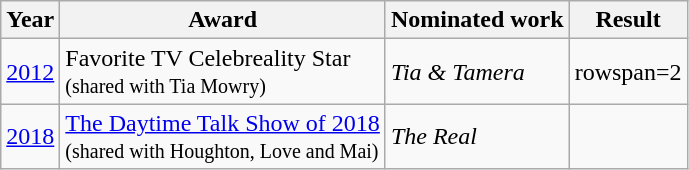<table class="wikitable">
<tr>
<th>Year</th>
<th>Award</th>
<th>Nominated work</th>
<th>Result</th>
</tr>
<tr>
<td><a href='#'>2012</a></td>
<td>Favorite TV Celebreality Star<br><small>(shared with Tia Mowry)</small></td>
<td><em>Tia & Tamera</em></td>
<td>rowspan=2 </td>
</tr>
<tr>
<td><a href='#'>2018</a></td>
<td><a href='#'>The Daytime Talk Show of 2018</a><br><small>(shared with Houghton, Love and Mai)</small></td>
<td><em>The Real</em></td>
</tr>
</table>
